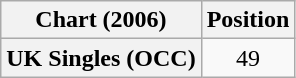<table class="wikitable plainrowheaders" style="text-align:center">
<tr>
<th scope="col">Chart (2006)</th>
<th scope="col">Position</th>
</tr>
<tr>
<th scope="row">UK Singles (OCC)</th>
<td>49</td>
</tr>
</table>
